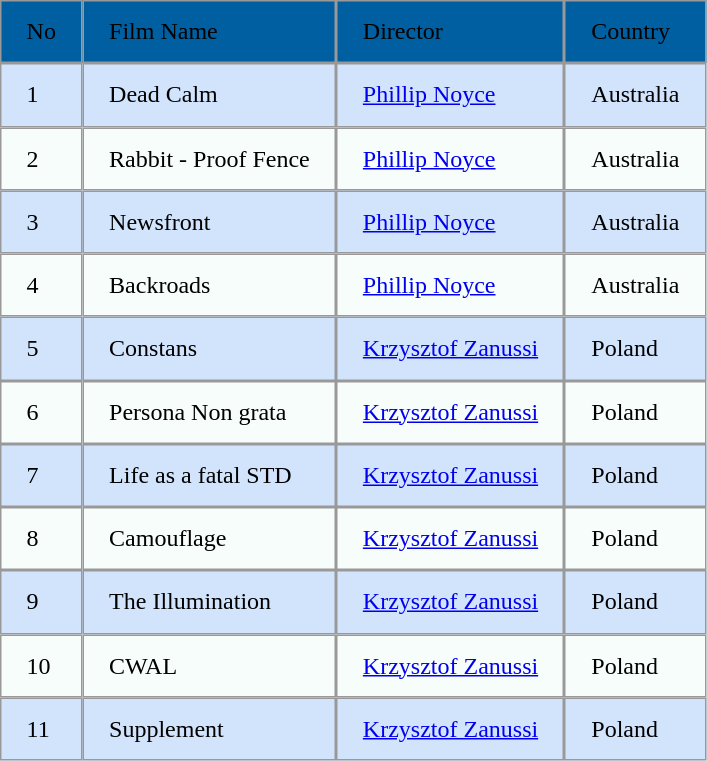<table style="border-spacing:0;">
<tr>
<td style="background-color:#005fa1;border:0.05pt solid #999999;padding-top:0.116in;padding-bottom:0.116in;padding-left:0.1743in;padding-right:0.1743in;"><div>No</div></td>
<td style="background-color:#005fa1;border:0.05pt solid #999999;padding-top:0.116in;padding-bottom:0.116in;padding-left:0.1743in;padding-right:0.1743in;">Film Name</td>
<td style="background-color:#005fa1;border:0.05pt solid #999999;padding-top:0.116in;padding-bottom:0.116in;padding-left:0.1743in;padding-right:0.1743in;">Director</td>
<td style="background-color:#005fa1;border:0.05pt solid #999999;padding-top:0.116in;padding-bottom:0.116in;padding-left:0.1743in;padding-right:0.1743in;">Country</td>
</tr>
<tr>
<td style="background-color:#d2e4fc;border:0.05pt solid #999999;padding-top:0.116in;padding-bottom:0.116in;padding-left:0.1743in;padding-right:0.1743in;"><div>1</div></td>
<td style="background-color:#d2e4fc;border:0.05pt solid #999999;padding-top:0.116in;padding-bottom:0.116in;padding-left:0.1743in;padding-right:0.1743in;">Dead Calm</td>
<td style="background-color:#d2e4fc;border:0.05pt solid #999999;padding-top:0.116in;padding-bottom:0.116in;padding-left:0.1743in;padding-right:0.1743in;"><a href='#'>Phillip Noyce</a></td>
<td style="background-color:#d2e4fc;border:0.05pt solid #999999;padding-top:0.116in;padding-bottom:0.116in;padding-left:0.1743in;padding-right:0.1743in;">Australia</td>
</tr>
<tr>
<td style="background-color:#f7fdfa;border:0.05pt solid #999999;padding-top:0.116in;padding-bottom:0.116in;padding-left:0.1743in;padding-right:0.1743in;"><div>2</div></td>
<td style="background-color:#f7fdfa;border:0.05pt solid #999999;padding-top:0.116in;padding-bottom:0.116in;padding-left:0.1743in;padding-right:0.1743in;">Rabbit - Proof Fence</td>
<td style="background-color:#f7fdfa;border:0.05pt solid #999999;padding-top:0.116in;padding-bottom:0.116in;padding-left:0.1743in;padding-right:0.1743in;"><a href='#'>Phillip Noyce</a></td>
<td style="background-color:#f7fdfa;border:0.05pt solid #999999;padding-top:0.116in;padding-bottom:0.116in;padding-left:0.1743in;padding-right:0.1743in;">Australia</td>
</tr>
<tr>
<td style="background-color:#d2e4fc;border:0.05pt solid #999999;padding-top:0.116in;padding-bottom:0.116in;padding-left:0.1743in;padding-right:0.1743in;"><div>3</div></td>
<td style="background-color:#d2e4fc;border:0.05pt solid #999999;padding-top:0.116in;padding-bottom:0.116in;padding-left:0.1743in;padding-right:0.1743in;">Newsfront</td>
<td style="background-color:#d2e4fc;border:0.05pt solid #999999;padding-top:0.116in;padding-bottom:0.116in;padding-left:0.1743in;padding-right:0.1743in;"><a href='#'>Phillip Noyce</a></td>
<td style="background-color:#d2e4fc;border:0.05pt solid #999999;padding-top:0.116in;padding-bottom:0.116in;padding-left:0.1743in;padding-right:0.1743in;">Australia</td>
</tr>
<tr>
<td style="background-color:#f7fdfa;border:0.05pt solid #999999;padding-top:0.116in;padding-bottom:0.116in;padding-left:0.1743in;padding-right:0.1743in;"><div>4</div></td>
<td style="background-color:#f7fdfa;border:0.05pt solid #999999;padding-top:0.116in;padding-bottom:0.116in;padding-left:0.1743in;padding-right:0.1743in;">Backroads</td>
<td style="background-color:#f7fdfa;border:0.05pt solid #999999;padding-top:0.116in;padding-bottom:0.116in;padding-left:0.1743in;padding-right:0.1743in;"><a href='#'>Phillip Noyce</a></td>
<td style="background-color:#f7fdfa;border:0.05pt solid #999999;padding-top:0.116in;padding-bottom:0.116in;padding-left:0.1743in;padding-right:0.1743in;">Australia</td>
</tr>
<tr>
<td style="background-color:#d2e4fc;border:0.05pt solid #999999;padding-top:0.116in;padding-bottom:0.116in;padding-left:0.1743in;padding-right:0.1743in;"><div>5</div></td>
<td style="background-color:#d2e4fc;border:0.05pt solid #999999;padding-top:0.116in;padding-bottom:0.116in;padding-left:0.1743in;padding-right:0.1743in;">Constans</td>
<td style="background-color:#d2e4fc;border:0.05pt solid #999999;padding-top:0.116in;padding-bottom:0.116in;padding-left:0.1743in;padding-right:0.1743in;"><a href='#'>Krzysztof Zanussi</a></td>
<td style="background-color:#d2e4fc;border:0.05pt solid #999999;padding-top:0.116in;padding-bottom:0.116in;padding-left:0.1743in;padding-right:0.1743in;">Poland</td>
</tr>
<tr>
<td style="background-color:#f7fdfa;border:0.05pt solid #999999;padding-top:0.116in;padding-bottom:0.116in;padding-left:0.1743in;padding-right:0.1743in;"><div>6</div></td>
<td style="background-color:#f7fdfa;border:0.05pt solid #999999;padding-top:0.116in;padding-bottom:0.116in;padding-left:0.1743in;padding-right:0.1743in;">Persona Non grata</td>
<td style="background-color:#f7fdfa;border:0.05pt solid #999999;padding-top:0.116in;padding-bottom:0.116in;padding-left:0.1743in;padding-right:0.1743in;"><a href='#'>Krzysztof Zanussi</a></td>
<td style="background-color:#f7fdfa;border:0.05pt solid #999999;padding-top:0.116in;padding-bottom:0.116in;padding-left:0.1743in;padding-right:0.1743in;">Poland</td>
</tr>
<tr>
<td style="background-color:#d2e4fc;border:0.05pt solid #999999;padding-top:0.116in;padding-bottom:0.116in;padding-left:0.1743in;padding-right:0.1743in;"><div>7</div></td>
<td style="background-color:#d2e4fc;border:0.05pt solid #999999;padding-top:0.116in;padding-bottom:0.116in;padding-left:0.1743in;padding-right:0.1743in;">Life as a fatal STD</td>
<td style="background-color:#d2e4fc;border:0.05pt solid #999999;padding-top:0.116in;padding-bottom:0.116in;padding-left:0.1743in;padding-right:0.1743in;"><a href='#'>Krzysztof Zanussi</a></td>
<td style="background-color:#d2e4fc;border:0.05pt solid #999999;padding-top:0.116in;padding-bottom:0.116in;padding-left:0.1743in;padding-right:0.1743in;">Poland</td>
</tr>
<tr>
<td style="background-color:#f7fdfa;border:0.05pt solid #999999;padding-top:0.116in;padding-bottom:0.116in;padding-left:0.1743in;padding-right:0.1743in;"><div>8</div></td>
<td style="background-color:#f7fdfa;border:0.05pt solid #999999;padding-top:0.116in;padding-bottom:0.116in;padding-left:0.1743in;padding-right:0.1743in;">Camouflage</td>
<td style="background-color:#f7fdfa;border:0.05pt solid #999999;padding-top:0.116in;padding-bottom:0.116in;padding-left:0.1743in;padding-right:0.1743in;"><a href='#'>Krzysztof Zanussi</a></td>
<td style="background-color:#f7fdfa;border:0.05pt solid #999999;padding-top:0.116in;padding-bottom:0.116in;padding-left:0.1743in;padding-right:0.1743in;">Poland</td>
</tr>
<tr>
<td style="background-color:#d2e4fc;border:0.05pt solid #999999;padding-top:0.116in;padding-bottom:0.116in;padding-left:0.1743in;padding-right:0.1743in;"><div>9</div></td>
<td style="background-color:#d2e4fc;border:0.05pt solid #999999;padding-top:0.116in;padding-bottom:0.116in;padding-left:0.1743in;padding-right:0.1743in;">The Illumination</td>
<td style="background-color:#d2e4fc;border:0.05pt solid #999999;padding-top:0.116in;padding-bottom:0.116in;padding-left:0.1743in;padding-right:0.1743in;"><a href='#'>Krzysztof Zanussi</a></td>
<td style="background-color:#d2e4fc;border:0.05pt solid #999999;padding-top:0.116in;padding-bottom:0.116in;padding-left:0.1743in;padding-right:0.1743in;">Poland</td>
</tr>
<tr>
<td style="background-color:#f7fdfa;border:0.05pt solid #999999;padding-top:0.116in;padding-bottom:0.116in;padding-left:0.1743in;padding-right:0.1743in;"><div>10</div></td>
<td style="background-color:#f7fdfa;border:0.05pt solid #999999;padding-top:0.116in;padding-bottom:0.116in;padding-left:0.1743in;padding-right:0.1743in;">CWAL</td>
<td style="background-color:#f7fdfa;border:0.05pt solid #999999;padding-top:0.116in;padding-bottom:0.116in;padding-left:0.1743in;padding-right:0.1743in;"><a href='#'>Krzysztof Zanussi</a></td>
<td style="background-color:#f7fdfa;border:0.05pt solid #999999;padding-top:0.116in;padding-bottom:0.116in;padding-left:0.1743in;padding-right:0.1743in;">Poland</td>
</tr>
<tr>
<td style="background-color:#d2e4fc;border:0.05pt solid #999999;padding-top:0.116in;padding-bottom:0.116in;padding-left:0.1743in;padding-right:0.1743in;"><div>11</div></td>
<td style="background-color:#d2e4fc;border:0.05pt solid #999999;padding-top:0.116in;padding-bottom:0.116in;padding-left:0.1743in;padding-right:0.1743in;">Supplement</td>
<td style="background-color:#d2e4fc;border:0.05pt solid #999999;padding-top:0.116in;padding-bottom:0.116in;padding-left:0.1743in;padding-right:0.1743in;"><a href='#'>Krzysztof Zanussi</a></td>
<td style="background-color:#d2e4fc;border:0.05pt solid #999999;padding-top:0.116in;padding-bottom:0.116in;padding-left:0.1743in;padding-right:0.1743in;">Poland</td>
</tr>
</table>
